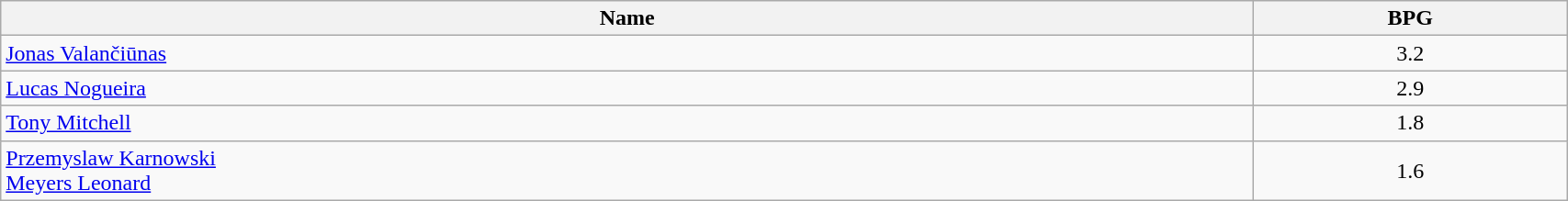<table class=wikitable width="90%">
<tr>
<th width="80%">Name</th>
<th width="20%">BPG</th>
</tr>
<tr>
<td> <a href='#'>Jonas Valančiūnas</a></td>
<td align=center>3.2</td>
</tr>
<tr>
<td> <a href='#'>Lucas Nogueira</a></td>
<td align=center>2.9</td>
</tr>
<tr>
<td> <a href='#'>Tony Mitchell</a></td>
<td align=center>1.8</td>
</tr>
<tr>
<td> <a href='#'>Przemyslaw Karnowski</a><br> <a href='#'>Meyers Leonard</a></td>
<td align=center>1.6</td>
</tr>
</table>
